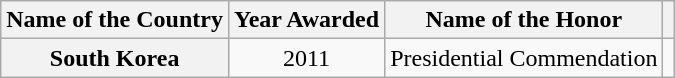<table class="wikitable plainrowheaders" style="margin-right: 0;">
<tr>
<th scope="col">Name of the Country</th>
<th scope="col">Year Awarded</th>
<th scope="col">Name of the Honor</th>
<th scope="col" class="unsortable"></th>
</tr>
<tr>
<th scope="row">South Korea</th>
<td style="text-align:center">2011</td>
<td>Presidential Commendation</td>
<td style="text-align:center"></td>
</tr>
</table>
